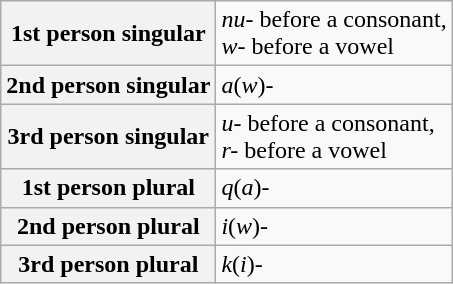<table class="wikitable">
<tr>
<th><strong>1st person singular</strong></th>
<td><em>nu-</em> before a consonant,<br><em>w-</em> before a vowel</td>
</tr>
<tr>
<th><strong>2nd person singular</strong></th>
<td><em>a</em>(<em>w</em>)<em>-</em></td>
</tr>
<tr>
<th><strong>3rd person singular</strong></th>
<td><em>u-</em> before a consonant,<br><em>r-</em> before a vowel</td>
</tr>
<tr>
<th><strong>1st person plural</strong></th>
<td><em>q</em>(<em>a</em>)<em>-</em></td>
</tr>
<tr>
<th><strong>2nd person plural</strong></th>
<td><em>i</em>(<em>w</em>)<em>-</em></td>
</tr>
<tr>
<th><strong>3rd person plural</strong></th>
<td><em>k</em>(<em>i</em>)<em>-</em></td>
</tr>
</table>
